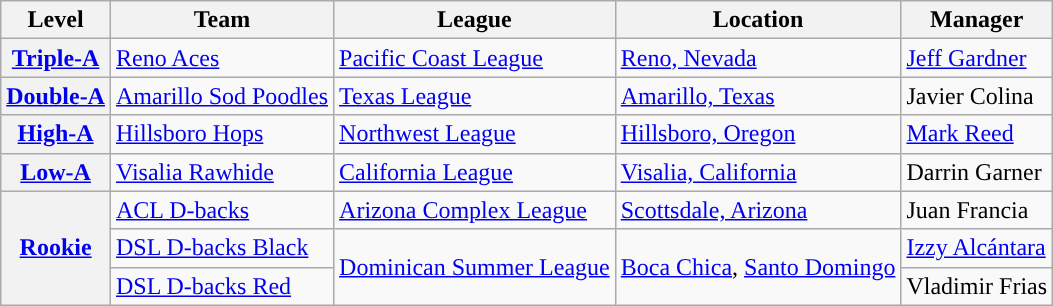<table class="wikitable plainrowheaders">
<tr>
<th scope="col" style="text-align:center; ">Level</th>
<th scope="col" style="text-align:center; ">Team</th>
<th scope="col" style="text-align:center; ">League</th>
<th scope="col" style="text-align:center; ">Location</th>
<th scope="col" style="text-align:center; ">Manager</th>
</tr>
<tr>
<th scope="row"><a href='#'>Triple-A</a></th>
<td><a href='#'>Reno Aces</a></td>
<td><a href='#'>Pacific Coast League</a></td>
<td><a href='#'>Reno, Nevada</a></td>
<td><a href='#'>Jeff Gardner</a></td>
</tr>
<tr>
<th scope="row"><a href='#'>Double-A</a></th>
<td><a href='#'>Amarillo Sod Poodles</a></td>
<td><a href='#'>Texas League</a></td>
<td><a href='#'>Amarillo, Texas</a></td>
<td>Javier Colina</td>
</tr>
<tr>
<th scope="row"><a href='#'>High-A</a></th>
<td><a href='#'>Hillsboro Hops</a></td>
<td><a href='#'>Northwest League</a></td>
<td><a href='#'>Hillsboro, Oregon</a></td>
<td><a href='#'>Mark Reed</a></td>
</tr>
<tr>
<th scope="row"><a href='#'>Low-A</a></th>
<td><a href='#'>Visalia Rawhide</a></td>
<td><a href='#'>California League</a></td>
<td><a href='#'>Visalia, California</a></td>
<td>Darrin Garner</td>
</tr>
<tr>
<th scope="row" rowspan=4><a href='#'>Rookie</a></th>
<td><a href='#'>ACL D-backs</a></td>
<td><a href='#'>Arizona Complex League</a></td>
<td><a href='#'>Scottsdale, Arizona</a></td>
<td>Juan Francia</td>
</tr>
<tr>
<td><a href='#'>DSL D-backs Black</a></td>
<td rowspan=2><a href='#'>Dominican Summer League</a></td>
<td rowspan=2><a href='#'>Boca Chica</a>, <a href='#'>Santo Domingo</a></td>
<td><a href='#'>Izzy Alcántara</a></td>
</tr>
<tr>
<td><a href='#'>DSL D-backs Red</a></td>
<td>Vladimir Frias</td>
</tr>
</table>
